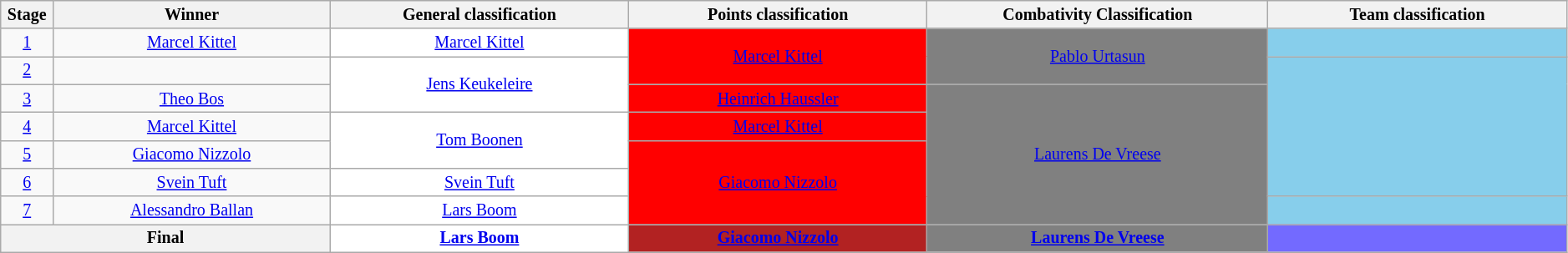<table class="wikitable" style="text-align: center; font-size:smaller;">
<tr style="background-color: #efefef;">
<th width="1%">Stage</th>
<th width="13%">Winner</th>
<th width="14%">General classification<br></th>
<th width="14%">Points classification<br></th>
<th width="16%">Combativity Classification<br></th>
<th width="14%">Team classification<br></th>
</tr>
<tr>
<td><a href='#'>1</a></td>
<td><a href='#'>Marcel Kittel</a></td>
<td style="background:white;"><a href='#'>Marcel Kittel</a></td>
<td style="background:red;" rowspan=2><a href='#'>Marcel Kittel</a></td>
<td style="background:grey;" rowspan=2><a href='#'>Pablo Urtasun</a></td>
<td style="background:skyblue;"></td>
</tr>
<tr>
<td><a href='#'>2</a></td>
<td></td>
<td style="background:white;" rowspan=2><a href='#'>Jens Keukeleire</a></td>
<td style="background:skyblue;" rowspan=5></td>
</tr>
<tr>
<td><a href='#'>3</a></td>
<td><a href='#'>Theo Bos</a></td>
<td style="background:red;"><a href='#'>Heinrich Haussler</a></td>
<td style="background:grey;" rowspan=5><a href='#'>Laurens De Vreese</a></td>
</tr>
<tr>
<td><a href='#'>4</a></td>
<td><a href='#'>Marcel Kittel</a></td>
<td style="background:white;" rowspan=2><a href='#'>Tom Boonen</a></td>
<td style="background:red;"><a href='#'>Marcel Kittel</a></td>
</tr>
<tr>
<td><a href='#'>5</a></td>
<td><a href='#'>Giacomo Nizzolo</a></td>
<td style="background:red;" rowspan=3><a href='#'>Giacomo Nizzolo</a></td>
</tr>
<tr>
<td><a href='#'>6</a></td>
<td><a href='#'>Svein Tuft</a></td>
<td style="background:white;"><a href='#'>Svein Tuft</a></td>
</tr>
<tr>
<td><a href='#'>7</a></td>
<td><a href='#'>Alessandro Ballan</a></td>
<td style="background:white;"><a href='#'>Lars Boom</a></td>
<td style="background:skyblue;"></td>
</tr>
<tr>
<th colspan=2><strong>Final</strong></th>
<th style="background:white;"><a href='#'>Lars Boom</a></th>
<th style="background:#B22222;"><a href='#'>Giacomo Nizzolo</a></th>
<th style="background:grey;"><a href='#'>Laurens De Vreese</a></th>
<th style="background:#736AFF;"></th>
</tr>
</table>
